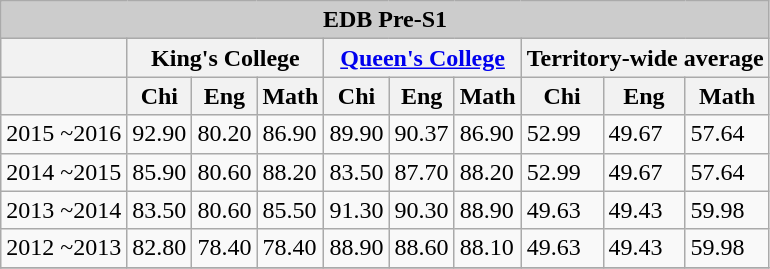<table class="wikitable">
<tr>
<td colspan=10 style="text-align:center" bgcolor="#CCCCCC"><strong>EDB Pre-S1</strong></td>
</tr>
<tr>
<th></th>
<th colspan=3 style="text-align:center" bgcolor="#CCCCCC"><strong>King's College</strong></th>
<th colspan=3 style="text-align:center" bgcolor="#CCCCCC"><strong><a href='#'>Queen's College</a></strong></th>
<th colspan=3 style="text-align:center" bgcolor="#CCCCCC"><strong>Territory-wide average</strong></th>
</tr>
<tr>
<th></th>
<th>Chi</th>
<th>Eng</th>
<th>Math</th>
<th>Chi</th>
<th>Eng</th>
<th>Math</th>
<th>Chi</th>
<th>Eng</th>
<th>Math</th>
</tr>
<tr>
<td>2015 ~2016</td>
<td>92.90</td>
<td>80.20</td>
<td>86.90</td>
<td>89.90</td>
<td>90.37</td>
<td>86.90</td>
<td>52.99</td>
<td>49.67</td>
<td>57.64</td>
</tr>
<tr>
<td>2014 ~2015</td>
<td>85.90</td>
<td>80.60</td>
<td>88.20</td>
<td>83.50</td>
<td>87.70</td>
<td>88.20</td>
<td>52.99</td>
<td>49.67</td>
<td>57.64</td>
</tr>
<tr>
<td>2013 ~2014</td>
<td>83.50</td>
<td>80.60</td>
<td>85.50</td>
<td>91.30</td>
<td>90.30</td>
<td>88.90</td>
<td>49.63</td>
<td>49.43</td>
<td>59.98</td>
</tr>
<tr>
<td>2012 ~2013</td>
<td>82.80</td>
<td>78.40</td>
<td>78.40</td>
<td>88.90</td>
<td>88.60</td>
<td>88.10</td>
<td>49.63</td>
<td>49.43</td>
<td>59.98</td>
</tr>
<tr>
</tr>
</table>
